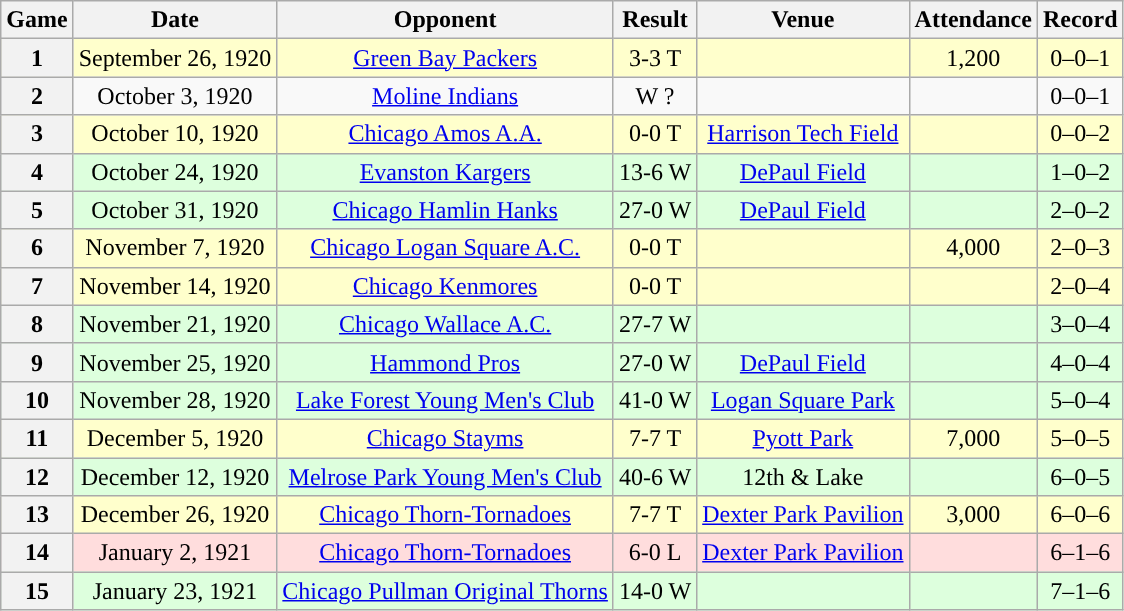<table class="wikitable" style="text-align:center">
<tr>
<th>Game</th>
<th>Date</th>
<th>Opponent</th>
<th>Result</th>
<th>Venue</th>
<th>Attendance</th>
<th>Record</th>
</tr>
<tr style="background:#ffffcc;">
<th scope="row">1</th>
<td>September 26, 1920</td>
<td><a href='#'>Green Bay Packers</a></td>
<td>3-3 T</td>
<td></td>
<td>1,200</td>
<td>0–0–1</td>
</tr>
<tr style="background:">
<th scope="row">2</th>
<td>October 3, 1920</td>
<td><a href='#'>Moline Indians</a></td>
<td>W ?</td>
<td></td>
<td></td>
<td>0–0–1</td>
</tr>
<tr style="background:#ffffcc;">
<th scope="row">3</th>
<td>October 10, 1920</td>
<td><a href='#'>Chicago Amos A.A.</a></td>
<td>0-0 T</td>
<td><a href='#'>Harrison Tech Field</a></td>
<td></td>
<td>0–0–2</td>
</tr>
<tr style="background:#dfd;">
<th scope="row">4</th>
<td>October 24, 1920</td>
<td><a href='#'>Evanston Kargers</a></td>
<td>13-6 W</td>
<td><a href='#'>DePaul Field</a></td>
<td></td>
<td>1–0–2</td>
</tr>
<tr style="background:#dfd;">
<th scope="row">5</th>
<td>October 31, 1920</td>
<td><a href='#'>Chicago Hamlin Hanks</a></td>
<td>27-0 W</td>
<td><a href='#'>DePaul Field</a></td>
<td></td>
<td>2–0–2</td>
</tr>
<tr style="background:#ffffcc;">
<th scope="row">6</th>
<td>November 7, 1920</td>
<td><a href='#'>Chicago Logan Square A.C.</a></td>
<td>0-0 T</td>
<td></td>
<td>4,000</td>
<td>2–0–3</td>
</tr>
<tr style="background:#ffffcc;">
<th scope="row">7</th>
<td>November 14, 1920</td>
<td><a href='#'>Chicago Kenmores</a></td>
<td>0-0 T</td>
<td></td>
<td></td>
<td>2–0–4</td>
</tr>
<tr style="background:#dfd;">
<th scope="row">8</th>
<td>November 21, 1920</td>
<td><a href='#'>Chicago Wallace A.C.</a></td>
<td>27-7 W</td>
<td></td>
<td></td>
<td>3–0–4</td>
</tr>
<tr style="background:#dfd;">
<th scope="row">9</th>
<td>November 25, 1920</td>
<td><a href='#'>Hammond Pros</a></td>
<td>27-0 W</td>
<td><a href='#'>DePaul Field</a></td>
<td></td>
<td>4–0–4</td>
</tr>
<tr style="background:#dfd;">
<th scope="row">10</th>
<td>November 28, 1920</td>
<td><a href='#'>Lake Forest Young Men's Club</a></td>
<td>41-0 W</td>
<td><a href='#'>Logan Square Park</a></td>
<td></td>
<td>5–0–4</td>
</tr>
<tr style="background:#ffffcc;">
<th scope="row">11</th>
<td>December 5, 1920</td>
<td><a href='#'>Chicago Stayms</a></td>
<td>7-7 T</td>
<td><a href='#'>Pyott Park</a></td>
<td>7,000</td>
<td>5–0–5</td>
</tr>
<tr style="background:#dfd;">
<th scope="row">12</th>
<td>December 12, 1920</td>
<td><a href='#'>Melrose Park Young Men's Club</a></td>
<td>40-6 W</td>
<td>12th & Lake</td>
<td></td>
<td>6–0–5</td>
</tr>
<tr style="background:#ffffcc;">
<th scope="row">13</th>
<td>December 26, 1920</td>
<td><a href='#'>Chicago Thorn-Tornadoes</a></td>
<td>7-7 T</td>
<td><a href='#'>Dexter Park Pavilion</a></td>
<td>3,000</td>
<td>6–0–6</td>
</tr>
<tr style="background: #ffdddd;">
<th scope="row">14</th>
<td>January 2, 1921</td>
<td><a href='#'>Chicago Thorn-Tornadoes</a></td>
<td>6-0 L</td>
<td><a href='#'>Dexter Park Pavilion</a></td>
<td></td>
<td>6–1–6</td>
</tr>
<tr style="background:#dfd;">
<th scope="row">15</th>
<td>January 23, 1921</td>
<td><a href='#'>Chicago Pullman Original Thorns</a></td>
<td>14-0 W</td>
<td></td>
<td></td>
<td>7–1–6</td>
</tr>
</table>
